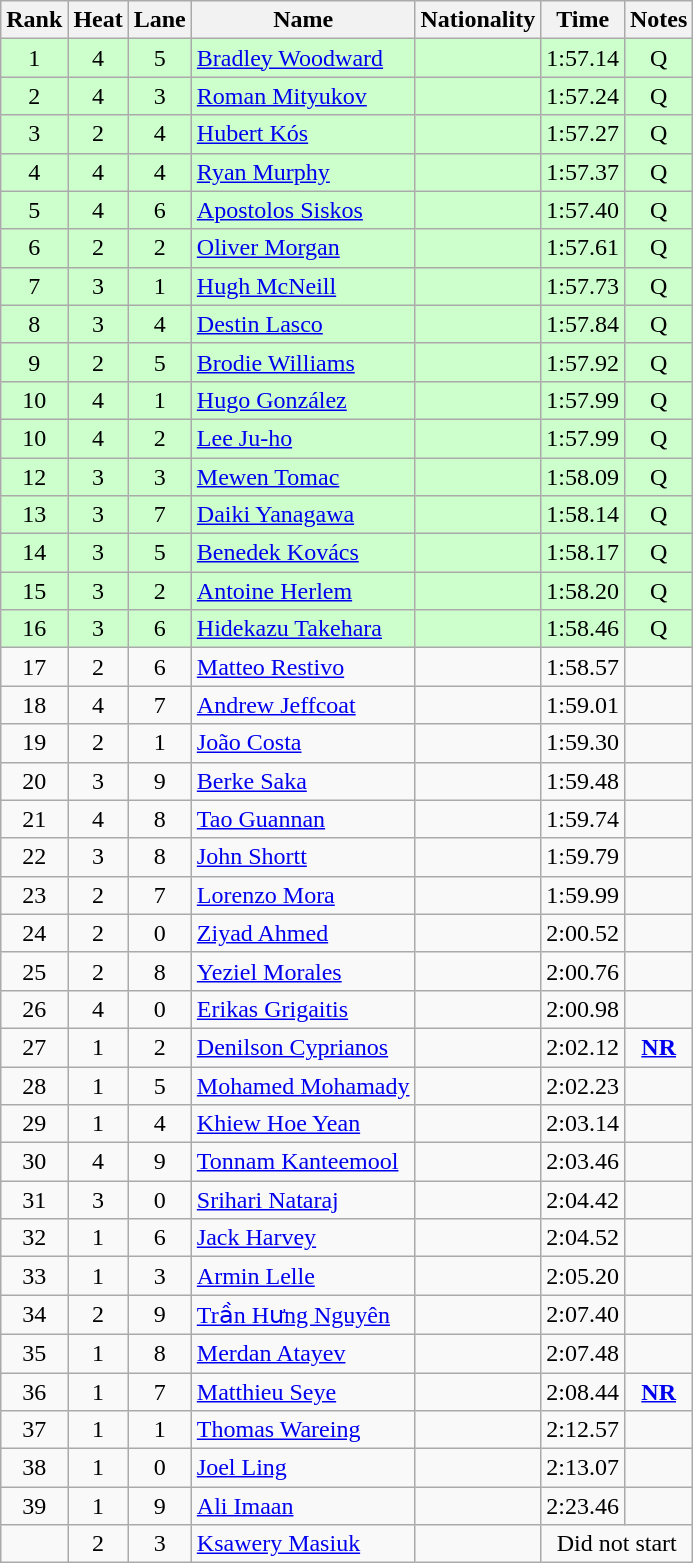<table class="wikitable sortable" style="text-align:center">
<tr>
<th>Rank</th>
<th>Heat</th>
<th>Lane</th>
<th>Name</th>
<th>Nationality</th>
<th>Time</th>
<th>Notes</th>
</tr>
<tr bgcolor=ccffcc>
<td>1</td>
<td>4</td>
<td>5</td>
<td align=left><a href='#'>Bradley Woodward</a></td>
<td align=left></td>
<td>1:57.14</td>
<td>Q</td>
</tr>
<tr bgcolor=ccffcc>
<td>2</td>
<td>4</td>
<td>3</td>
<td align=left><a href='#'>Roman Mityukov</a></td>
<td align=left></td>
<td>1:57.24</td>
<td>Q</td>
</tr>
<tr bgcolor=ccffcc>
<td>3</td>
<td>2</td>
<td>4</td>
<td align=left><a href='#'>Hubert Kós</a></td>
<td align=left></td>
<td>1:57.27</td>
<td>Q</td>
</tr>
<tr bgcolor=ccffcc>
<td>4</td>
<td>4</td>
<td>4</td>
<td align=left><a href='#'>Ryan Murphy</a></td>
<td align=left></td>
<td>1:57.37</td>
<td>Q</td>
</tr>
<tr bgcolor=ccffcc>
<td>5</td>
<td>4</td>
<td>6</td>
<td align=left><a href='#'>Apostolos Siskos</a></td>
<td align=left></td>
<td>1:57.40</td>
<td>Q</td>
</tr>
<tr bgcolor=ccffcc>
<td>6</td>
<td>2</td>
<td>2</td>
<td align=left><a href='#'>Oliver Morgan</a></td>
<td align=left></td>
<td>1:57.61</td>
<td>Q</td>
</tr>
<tr bgcolor=ccffcc>
<td>7</td>
<td>3</td>
<td>1</td>
<td align=left><a href='#'>Hugh McNeill</a></td>
<td align=left></td>
<td>1:57.73</td>
<td>Q</td>
</tr>
<tr bgcolor=ccffcc>
<td>8</td>
<td>3</td>
<td>4</td>
<td align=left><a href='#'>Destin Lasco</a></td>
<td align=left></td>
<td>1:57.84</td>
<td>Q</td>
</tr>
<tr bgcolor=ccffcc>
<td>9</td>
<td>2</td>
<td>5</td>
<td align=left><a href='#'>Brodie Williams</a></td>
<td align=left></td>
<td>1:57.92</td>
<td>Q</td>
</tr>
<tr bgcolor=ccffcc>
<td>10</td>
<td>4</td>
<td>1</td>
<td align=left><a href='#'>Hugo González</a></td>
<td align=left></td>
<td>1:57.99</td>
<td>Q</td>
</tr>
<tr bgcolor=ccffcc>
<td>10</td>
<td>4</td>
<td>2</td>
<td align=left><a href='#'>Lee Ju-ho</a></td>
<td align=left></td>
<td>1:57.99</td>
<td>Q</td>
</tr>
<tr bgcolor=ccffcc>
<td>12</td>
<td>3</td>
<td>3</td>
<td align=left><a href='#'>Mewen Tomac</a></td>
<td align=left></td>
<td>1:58.09</td>
<td>Q</td>
</tr>
<tr bgcolor=ccffcc>
<td>13</td>
<td>3</td>
<td>7</td>
<td align=left><a href='#'>Daiki Yanagawa</a></td>
<td align=left></td>
<td>1:58.14</td>
<td>Q</td>
</tr>
<tr bgcolor=ccffcc>
<td>14</td>
<td>3</td>
<td>5</td>
<td align=left><a href='#'>Benedek Kovács</a></td>
<td align=left></td>
<td>1:58.17</td>
<td>Q</td>
</tr>
<tr bgcolor=ccffcc>
<td>15</td>
<td>3</td>
<td>2</td>
<td align=left><a href='#'>Antoine Herlem</a></td>
<td align=left></td>
<td>1:58.20</td>
<td>Q</td>
</tr>
<tr bgcolor=ccffcc>
<td>16</td>
<td>3</td>
<td>6</td>
<td align=left><a href='#'>Hidekazu Takehara</a></td>
<td align=left></td>
<td>1:58.46</td>
<td>Q</td>
</tr>
<tr>
<td>17</td>
<td>2</td>
<td>6</td>
<td align=left><a href='#'>Matteo Restivo</a></td>
<td align=left></td>
<td>1:58.57</td>
<td></td>
</tr>
<tr>
<td>18</td>
<td>4</td>
<td>7</td>
<td align=left><a href='#'>Andrew Jeffcoat</a></td>
<td align=left></td>
<td>1:59.01</td>
<td></td>
</tr>
<tr>
<td>19</td>
<td>2</td>
<td>1</td>
<td align=left><a href='#'>João Costa</a></td>
<td align=left></td>
<td>1:59.30</td>
<td></td>
</tr>
<tr>
<td>20</td>
<td>3</td>
<td>9</td>
<td align=left><a href='#'>Berke Saka</a></td>
<td align=left></td>
<td>1:59.48</td>
<td></td>
</tr>
<tr>
<td>21</td>
<td>4</td>
<td>8</td>
<td align=left><a href='#'>Tao Guannan</a></td>
<td align=left></td>
<td>1:59.74</td>
<td></td>
</tr>
<tr>
<td>22</td>
<td>3</td>
<td>8</td>
<td align=left><a href='#'>John Shortt</a></td>
<td align=left></td>
<td>1:59.79</td>
<td></td>
</tr>
<tr>
<td>23</td>
<td>2</td>
<td>7</td>
<td align=left><a href='#'>Lorenzo Mora</a></td>
<td align=left></td>
<td>1:59.99</td>
<td></td>
</tr>
<tr>
<td>24</td>
<td>2</td>
<td>0</td>
<td align=left><a href='#'>Ziyad Ahmed</a></td>
<td align=left></td>
<td>2:00.52</td>
<td></td>
</tr>
<tr>
<td>25</td>
<td>2</td>
<td>8</td>
<td align=left><a href='#'>Yeziel Morales</a></td>
<td align=left></td>
<td>2:00.76</td>
<td></td>
</tr>
<tr>
<td>26</td>
<td>4</td>
<td>0</td>
<td align=left><a href='#'>Erikas Grigaitis</a></td>
<td align=left></td>
<td>2:00.98</td>
<td></td>
</tr>
<tr>
<td>27</td>
<td>1</td>
<td>2</td>
<td align=left><a href='#'>Denilson Cyprianos</a></td>
<td align=left></td>
<td>2:02.12</td>
<td><strong><a href='#'>NR</a></strong></td>
</tr>
<tr>
<td>28</td>
<td>1</td>
<td>5</td>
<td align=left><a href='#'>Mohamed Mohamady</a></td>
<td align=left></td>
<td>2:02.23</td>
<td></td>
</tr>
<tr>
<td>29</td>
<td>1</td>
<td>4</td>
<td align=left><a href='#'>Khiew Hoe Yean</a></td>
<td align=left></td>
<td>2:03.14</td>
<td></td>
</tr>
<tr>
<td>30</td>
<td>4</td>
<td>9</td>
<td align=left><a href='#'>Tonnam Kanteemool</a></td>
<td align=left></td>
<td>2:03.46</td>
<td></td>
</tr>
<tr>
<td>31</td>
<td>3</td>
<td>0</td>
<td align=left><a href='#'>Srihari Nataraj</a></td>
<td align=left></td>
<td>2:04.42</td>
<td></td>
</tr>
<tr>
<td>32</td>
<td>1</td>
<td>6</td>
<td align=left><a href='#'>Jack Harvey</a></td>
<td align=left></td>
<td>2:04.52</td>
<td></td>
</tr>
<tr>
<td>33</td>
<td>1</td>
<td>3</td>
<td align=left><a href='#'>Armin Lelle</a></td>
<td align=left></td>
<td>2:05.20</td>
<td></td>
</tr>
<tr>
<td>34</td>
<td>2</td>
<td>9</td>
<td align=left><a href='#'>Trần Hưng Nguyên</a></td>
<td align=left></td>
<td>2:07.40</td>
<td></td>
</tr>
<tr>
<td>35</td>
<td>1</td>
<td>8</td>
<td align=left><a href='#'>Merdan Atayev</a></td>
<td align=left></td>
<td>2:07.48</td>
<td></td>
</tr>
<tr>
<td>36</td>
<td>1</td>
<td>7</td>
<td align=left><a href='#'>Matthieu Seye</a></td>
<td align=left></td>
<td>2:08.44</td>
<td><strong><a href='#'>NR</a></strong></td>
</tr>
<tr>
<td>37</td>
<td>1</td>
<td>1</td>
<td align=left><a href='#'>Thomas Wareing</a></td>
<td align=left></td>
<td>2:12.57</td>
<td></td>
</tr>
<tr>
<td>38</td>
<td>1</td>
<td>0</td>
<td align=left><a href='#'>Joel Ling</a></td>
<td align=left></td>
<td>2:13.07</td>
<td></td>
</tr>
<tr>
<td>39</td>
<td>1</td>
<td>9</td>
<td align=left><a href='#'>Ali Imaan</a></td>
<td align=left></td>
<td>2:23.46</td>
<td></td>
</tr>
<tr>
<td></td>
<td>2</td>
<td>3</td>
<td align=left><a href='#'>Ksawery Masiuk</a></td>
<td align=left></td>
<td colspan=2>Did not start</td>
</tr>
</table>
